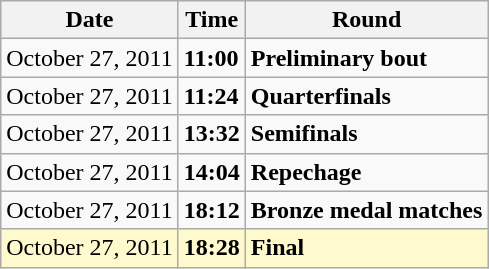<table class="wikitable">
<tr>
<th>Date</th>
<th>Time</th>
<th>Round</th>
</tr>
<tr>
<td>October 27, 2011</td>
<td><strong>11:00</strong></td>
<td><strong>Preliminary bout</strong></td>
</tr>
<tr>
<td>October 27, 2011</td>
<td><strong>11:24</strong></td>
<td><strong>Quarterfinals</strong></td>
</tr>
<tr>
<td>October 27, 2011</td>
<td><strong>13:32</strong></td>
<td><strong>Semifinals</strong></td>
</tr>
<tr>
<td>October 27, 2011</td>
<td><strong>14:04</strong></td>
<td><strong>Repechage</strong></td>
</tr>
<tr>
<td>October 27, 2011</td>
<td><strong>18:12</strong></td>
<td><strong>Bronze medal matches</strong></td>
</tr>
<tr style=background:lemonchiffon>
<td>October 27, 2011</td>
<td><strong>18:28</strong></td>
<td><strong>Final</strong></td>
</tr>
</table>
